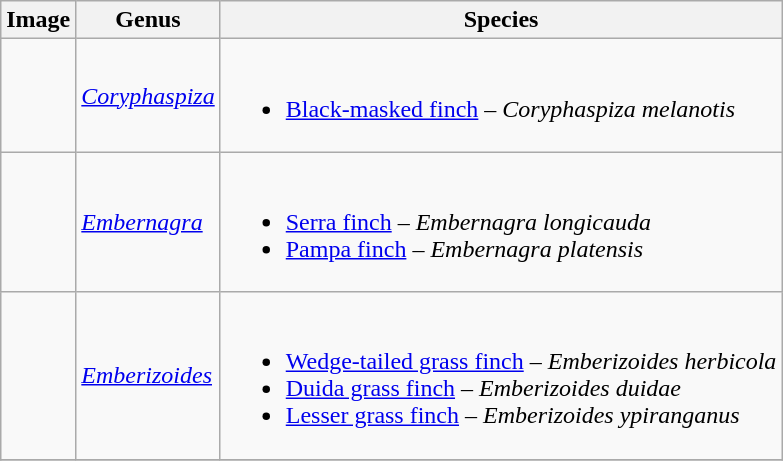<table class="wikitable">
<tr>
<th>Image</th>
<th>Genus</th>
<th>Species</th>
</tr>
<tr>
<td></td>
<td><em><a href='#'>Coryphaspiza</a></em> </td>
<td><br><ul><li><a href='#'>Black-masked finch</a> – <em>Coryphaspiza melanotis</em></li></ul></td>
</tr>
<tr>
<td></td>
<td><em><a href='#'>Embernagra</a></em> </td>
<td><br><ul><li><a href='#'>Serra finch</a> – <em>Embernagra longicauda</em></li><li><a href='#'>Pampa finch</a> – <em>Embernagra platensis</em></li></ul></td>
</tr>
<tr>
<td></td>
<td><em><a href='#'>Emberizoides</a></em> </td>
<td><br><ul><li><a href='#'>Wedge-tailed grass finch</a> – <em>Emberizoides herbicola</em></li><li><a href='#'>Duida grass finch</a> – <em>Emberizoides duidae</em></li><li><a href='#'>Lesser grass finch</a> – <em>Emberizoides ypiranganus</em></li></ul></td>
</tr>
<tr>
</tr>
</table>
